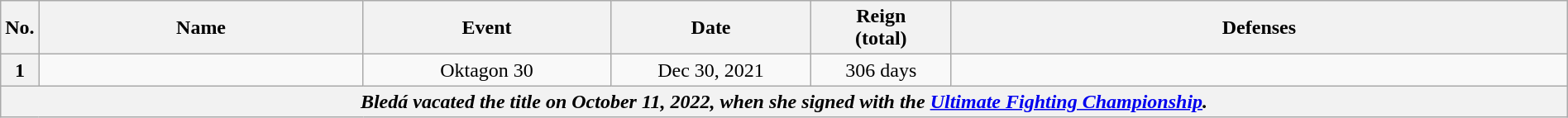<table class="wikitable" style="width:100%; font-size:100%;">
<tr>
<th style= width:1%;">No.</th>
<th style= width:21%;">Name</th>
<th style= width:16%;">Event</th>
<th style=width:13%;">Date</th>
<th style=width:9%;">Reign<br>(total)</th>
<th style= width:49%;">Defenses</th>
</tr>
<tr>
<th>1</th>
<td align="left"><br></td>
<td align="center">Oktagon 30<br></td>
<td align="center">Dec 30, 2021</td>
<td align=center>306 days</td>
<td align="left"></td>
</tr>
<tr>
<th colspan="6" style="text-align:center;"><em>Bledá vacated the title on October 11, 2022, when she signed with the <a href='#'>Ultimate Fighting Championship</a>.</em></th>
</tr>
</table>
